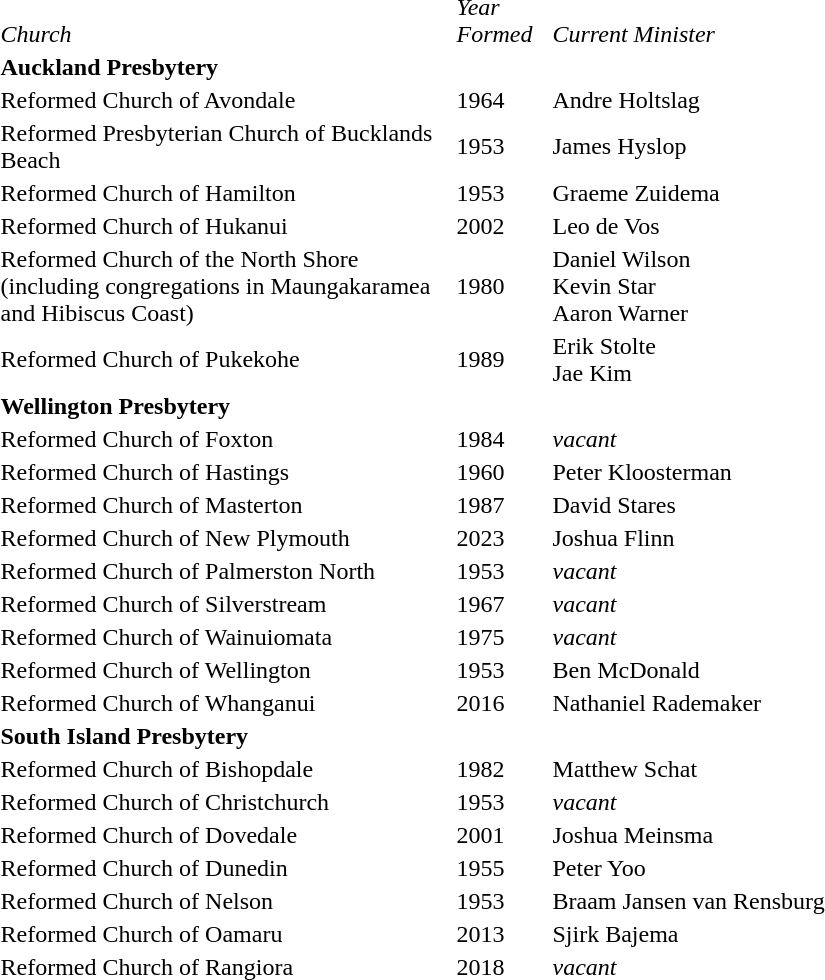<table>
<tr valign=bottom>
<td width="300px"><em>Church</em></td>
<td width="60px"><em>Year<br>Formed</em></td>
<td><em>Current Minister</em></td>
</tr>
<tr>
<td><strong>Auckland Presbytery</strong></td>
</tr>
<tr>
<td>Reformed Church of Avondale</td>
<td>1964</td>
<td>Andre Holtslag</td>
</tr>
<tr>
<td>Reformed Presbyterian Church of Bucklands Beach</td>
<td>1953</td>
<td>James Hyslop</td>
</tr>
<tr>
<td>Reformed Church of Hamilton</td>
<td>1953</td>
<td>Graeme Zuidema</td>
</tr>
<tr>
<td>Reformed Church of Hukanui</td>
<td>2002</td>
<td>Leo de Vos</td>
</tr>
<tr>
<td>Reformed Church of the North Shore<br>(including congregations in Maungakaramea and Hibiscus Coast)</td>
<td>1980</td>
<td>Daniel Wilson<br>Kevin Star<br>Aaron Warner</td>
</tr>
<tr>
<td>Reformed Church of Pukekohe</td>
<td>1989</td>
<td>Erik Stolte<br>Jae Kim</td>
</tr>
<tr>
<td><strong>Wellington Presbytery</strong></td>
</tr>
<tr>
<td>Reformed Church of Foxton</td>
<td>1984</td>
<td><em>vacant</em></td>
</tr>
<tr>
<td>Reformed Church of Hastings</td>
<td>1960</td>
<td>Peter Kloosterman</td>
</tr>
<tr>
<td>Reformed Church of Masterton</td>
<td>1987</td>
<td>David Stares</td>
</tr>
<tr>
<td>Reformed Church of New Plymouth</td>
<td>2023</td>
<td>Joshua Flinn</td>
</tr>
<tr>
<td>Reformed Church of Palmerston North</td>
<td>1953</td>
<td><em>vacant</em></td>
</tr>
<tr>
<td>Reformed Church of Silverstream</td>
<td>1967</td>
<td><em>vacant</em></td>
</tr>
<tr>
<td>Reformed Church of Wainuiomata</td>
<td>1975</td>
<td><em>vacant</em></td>
</tr>
<tr>
<td>Reformed Church of Wellington</td>
<td>1953</td>
<td>Ben McDonald</td>
</tr>
<tr>
<td>Reformed Church of Whanganui</td>
<td>2016</td>
<td>Nathaniel Rademaker</td>
</tr>
<tr>
<td><strong>South Island Presbytery</strong></td>
</tr>
<tr>
<td>Reformed Church of Bishopdale</td>
<td>1982</td>
<td>Matthew Schat</td>
</tr>
<tr>
<td>Reformed Church of Christchurch</td>
<td>1953</td>
<td><em>vacant</em></td>
</tr>
<tr>
<td>Reformed Church of Dovedale</td>
<td>2001</td>
<td>Joshua Meinsma</td>
</tr>
<tr>
<td>Reformed Church of Dunedin</td>
<td>1955</td>
<td>Peter Yoo</td>
</tr>
<tr>
<td>Reformed Church of Nelson</td>
<td>1953</td>
<td>Braam Jansen van Rensburg</td>
</tr>
<tr>
<td>Reformed Church of Oamaru</td>
<td>2013</td>
<td>Sjirk Bajema</td>
</tr>
<tr>
<td>Reformed Church of Rangiora</td>
<td>2018</td>
<td><em>vacant</em></td>
</tr>
</table>
